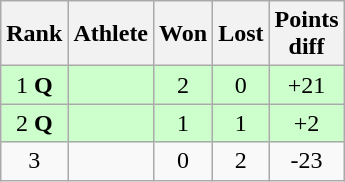<table class="wikitable">
<tr>
<th>Rank</th>
<th>Athlete</th>
<th>Won</th>
<th>Lost</th>
<th>Points<br>diff</th>
</tr>
<tr bgcolor="#ccffcc">
<td align="center">1 <strong>Q</strong></td>
<td><strong></strong></td>
<td align="center">2</td>
<td align="center">0</td>
<td align="center">+21</td>
</tr>
<tr bgcolor="#ccffcc">
<td align="center">2 <strong>Q</strong></td>
<td><strong></strong></td>
<td align="center">1</td>
<td align="center">1</td>
<td align="center">+2</td>
</tr>
<tr>
<td align="center">3 <strong></strong></td>
<td></td>
<td align="center">0</td>
<td align="center">2</td>
<td align="center">-23</td>
</tr>
</table>
